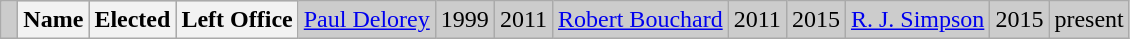<table class="wikitable">
<tr bgcolor="CCCCCC">
<td> </td>
<th><strong>Name </strong></th>
<th><strong>Elected</strong></th>
<th><strong>Left Office</strong><br>
</th>
<td><a href='#'>Paul Delorey</a></td>
<td>1999</td>
<td>2011<br></td>
<td><a href='#'>Robert Bouchard</a></td>
<td>2011</td>
<td>2015<br></td>
<td><a href='#'>R. J. Simpson</a></td>
<td>2015</td>
<td>present</td>
</tr>
</table>
